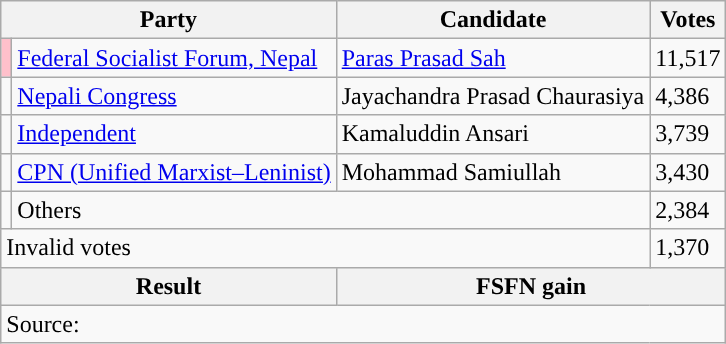<table class="wikitable">
<tr>
<th colspan="2">Party</th>
<th>Candidate</th>
<th>Votes</th>
</tr>
<tr>
<td style="background-color:pink"></td>
<td><a href='#'>Federal Socialist Forum, Nepal</a></td>
<td><a href='#'>Paras Prasad Sah</a></td>
<td>11,517</td>
</tr>
<tr>
<td style="background-color:"></td>
<td><a href='#'>Nepali Congress</a></td>
<td>Jayachandra Prasad Chaurasiya</td>
<td>4,386</td>
</tr>
<tr>
<td style="background-color:"></td>
<td><a href='#'>Independent</a></td>
<td>Kamaluddin Ansari</td>
<td>3,739</td>
</tr>
<tr>
<td style="background-color:"></td>
<td><a href='#'>CPN (Unified Marxist–Leninist)</a></td>
<td>Mohammad Samiullah</td>
<td>3,430</td>
</tr>
<tr>
<td></td>
<td colspan="2">Others</td>
<td>2,384</td>
</tr>
<tr>
<td colspan="3">Invalid votes</td>
<td>1,370</td>
</tr>
<tr>
<th colspan="2">Result</th>
<th colspan="2">FSFN gain</th>
</tr>
<tr>
<td colspan="4">Source: </td>
</tr>
</table>
